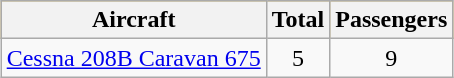<table class="wikitable" style="margin:1em auto;">
<tr style="background:#c90;">
<th>Aircraft</th>
<th>Total</th>
<th>Passengers</th>
</tr>
<tr>
<td><a href='#'>Cessna 208B Caravan 675</a></td>
<td style="text-align:center;">5</td>
<td style="text-align:center;">9</td>
</tr>
</table>
